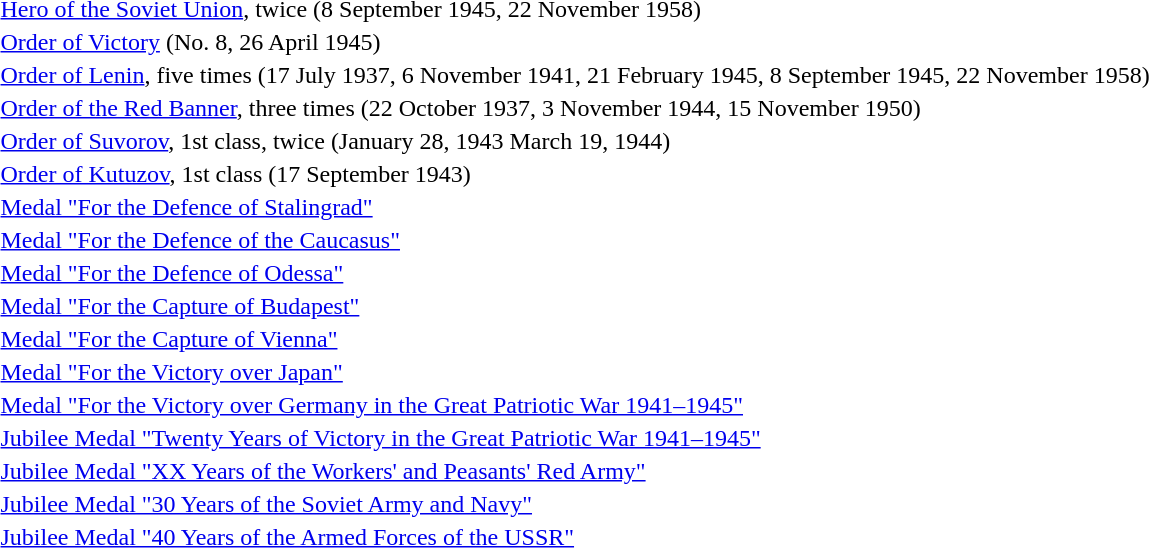<table>
<tr>
<td> </td>
<td><a href='#'>Hero of the Soviet Union</a>, twice (8 September 1945, 22 November 1958)</td>
</tr>
<tr>
<td></td>
<td><a href='#'>Order of Victory</a> (No. 8, 26 April 1945)</td>
</tr>
<tr>
<td></td>
<td><a href='#'>Order of Lenin</a>, five times (17 July 1937, 6 November 1941, 21 February 1945, 8 September 1945, 22 November 1958)</td>
</tr>
<tr>
<td></td>
<td><a href='#'>Order of the Red Banner</a>, three times (22 October 1937, 3 November 1944, 15 November 1950)</td>
</tr>
<tr>
<td></td>
<td><a href='#'>Order of Suvorov</a>, 1st class, twice (January 28, 1943 March 19, 1944)</td>
</tr>
<tr>
<td></td>
<td><a href='#'>Order of Kutuzov</a>, 1st class (17 September 1943)</td>
</tr>
<tr>
<td></td>
<td><a href='#'>Medal "For the Defence of Stalingrad"</a></td>
</tr>
<tr>
<td></td>
<td><a href='#'>Medal "For the Defence of the Caucasus"</a></td>
</tr>
<tr>
<td></td>
<td><a href='#'>Medal "For the Defence of Odessa"</a></td>
</tr>
<tr>
<td></td>
<td><a href='#'>Medal "For the Capture of Budapest"</a></td>
</tr>
<tr>
<td></td>
<td><a href='#'>Medal "For the Capture of Vienna"</a></td>
</tr>
<tr>
<td></td>
<td><a href='#'>Medal "For the Victory over Japan"</a></td>
</tr>
<tr>
<td></td>
<td><a href='#'>Medal "For the Victory over Germany in the Great Patriotic War 1941–1945"</a></td>
</tr>
<tr>
<td></td>
<td><a href='#'>Jubilee Medal "Twenty Years of Victory in the Great Patriotic War 1941–1945"</a></td>
</tr>
<tr>
<td></td>
<td><a href='#'>Jubilee Medal "XX Years of the Workers' and Peasants' Red Army"</a></td>
</tr>
<tr>
<td></td>
<td><a href='#'>Jubilee Medal "30 Years of the Soviet Army and Navy"</a></td>
</tr>
<tr>
<td></td>
<td><a href='#'>Jubilee Medal "40 Years of the Armed Forces of the USSR"</a></td>
</tr>
<tr>
</tr>
</table>
